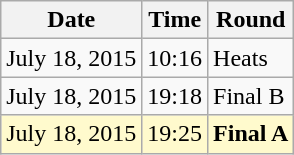<table class="wikitable">
<tr>
<th>Date</th>
<th>Time</th>
<th>Round</th>
</tr>
<tr>
<td>July 18, 2015</td>
<td>10:16</td>
<td>Heats</td>
</tr>
<tr>
<td>July 18, 2015</td>
<td>19:18</td>
<td>Final B</td>
</tr>
<tr style=background:lemonchiffon>
<td>July 18, 2015</td>
<td>19:25</td>
<td><strong>Final A</strong></td>
</tr>
</table>
